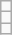<table class="wikitable">
<tr>
<td></td>
</tr>
<tr>
<td></td>
</tr>
<tr>
<td></td>
</tr>
</table>
